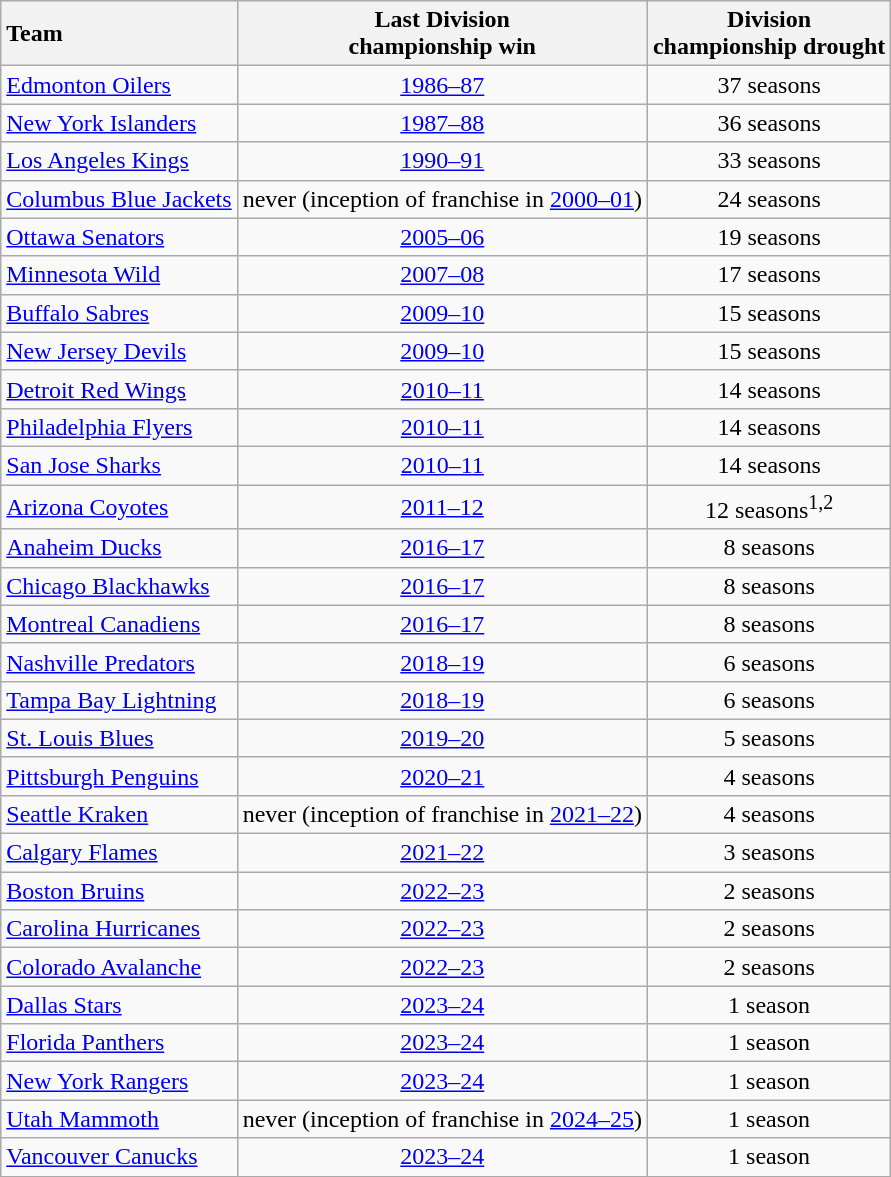<table class="wikitable sortable" style="text-align:center">
<tr>
<th style="text-align:left">Team</th>
<th>Last Division<br>championship win</th>
<th>Division<br>championship drought</th>
</tr>
<tr>
<td align="left"><a href='#'>Edmonton Oilers</a></td>
<td><a href='#'>1986–87</a></td>
<td>37 seasons</td>
</tr>
<tr>
<td align="left"><a href='#'>New York Islanders</a></td>
<td><a href='#'>1987–88</a></td>
<td>36 seasons</td>
</tr>
<tr>
<td align="left"><a href='#'>Los Angeles Kings</a></td>
<td><a href='#'>1990–91</a></td>
<td>33 seasons</td>
</tr>
<tr>
<td align="left"><a href='#'>Columbus Blue Jackets</a></td>
<td>never (inception of franchise in <a href='#'>2000–01</a>)</td>
<td>24 seasons</td>
</tr>
<tr>
<td align="left"><a href='#'>Ottawa Senators</a></td>
<td><a href='#'>2005–06</a></td>
<td>19 seasons</td>
</tr>
<tr>
<td align="left"><a href='#'>Minnesota Wild</a></td>
<td><a href='#'>2007–08</a></td>
<td>17 seasons</td>
</tr>
<tr>
<td align="left"><a href='#'>Buffalo Sabres</a></td>
<td><a href='#'>2009–10</a></td>
<td>15 seasons</td>
</tr>
<tr>
<td align="left"><a href='#'>New Jersey Devils</a></td>
<td><a href='#'>2009–10</a></td>
<td>15 seasons</td>
</tr>
<tr>
<td align="left"><a href='#'>Detroit Red Wings</a></td>
<td><a href='#'>2010–11</a></td>
<td>14 seasons</td>
</tr>
<tr>
<td align="left"><a href='#'>Philadelphia Flyers</a></td>
<td><a href='#'>2010–11</a></td>
<td>14 seasons</td>
</tr>
<tr>
<td align="left"><a href='#'>San Jose Sharks</a></td>
<td><a href='#'>2010–11</a></td>
<td>14 seasons</td>
</tr>
<tr>
<td align="left"><a href='#'>Arizona Coyotes</a></td>
<td><a href='#'>2011–12</a></td>
<td>12 seasons<sup>1,2</sup></td>
</tr>
<tr>
<td align="left"><a href='#'>Anaheim Ducks</a></td>
<td><a href='#'>2016–17</a></td>
<td>8 seasons</td>
</tr>
<tr>
<td align="left"><a href='#'>Chicago Blackhawks</a></td>
<td><a href='#'>2016–17</a></td>
<td>8 seasons</td>
</tr>
<tr>
<td align="left"><a href='#'>Montreal Canadiens</a></td>
<td><a href='#'>2016–17</a></td>
<td>8 seasons</td>
</tr>
<tr>
<td align="left"><a href='#'>Nashville Predators</a></td>
<td><a href='#'>2018–19</a></td>
<td>6 seasons</td>
</tr>
<tr>
<td align="left"><a href='#'>Tampa Bay Lightning</a></td>
<td><a href='#'>2018–19</a></td>
<td>6 seasons</td>
</tr>
<tr>
<td align="left"><a href='#'>St. Louis Blues</a></td>
<td><a href='#'>2019–20</a></td>
<td>5 seasons</td>
</tr>
<tr>
<td align="left"><a href='#'>Pittsburgh Penguins</a></td>
<td><a href='#'>2020–21</a></td>
<td>4 seasons</td>
</tr>
<tr>
<td align="left"><a href='#'>Seattle Kraken</a></td>
<td>never (inception of franchise in <a href='#'>2021–22</a>)</td>
<td>4 seasons</td>
</tr>
<tr>
<td align="left"><a href='#'>Calgary Flames</a></td>
<td><a href='#'>2021–22</a></td>
<td>3 seasons</td>
</tr>
<tr>
<td align="left"><a href='#'>Boston Bruins</a></td>
<td><a href='#'>2022–23</a></td>
<td>2 seasons</td>
</tr>
<tr>
<td align="left"><a href='#'>Carolina Hurricanes</a></td>
<td><a href='#'>2022–23</a></td>
<td>2 seasons</td>
</tr>
<tr>
<td align="left"><a href='#'>Colorado Avalanche</a></td>
<td><a href='#'>2022–23</a></td>
<td>2 seasons</td>
</tr>
<tr>
<td align="left"><a href='#'>Dallas Stars</a></td>
<td><a href='#'>2023–24</a></td>
<td>1 season</td>
</tr>
<tr>
<td align="left"><a href='#'>Florida Panthers</a></td>
<td><a href='#'>2023–24</a></td>
<td>1 season</td>
</tr>
<tr>
<td align="left"><a href='#'>New York Rangers</a></td>
<td><a href='#'>2023–24</a></td>
<td>1 season</td>
</tr>
<tr>
<td align="left"><a href='#'>Utah Mammoth</a></td>
<td>never (inception of franchise in <a href='#'>2024–25</a>)</td>
<td>1 season</td>
</tr>
<tr>
<td align="left"><a href='#'>Vancouver Canucks</a></td>
<td><a href='#'>2023–24</a></td>
<td>1 season</td>
</tr>
<tr>
</tr>
</table>
